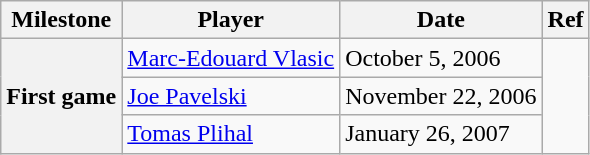<table class="wikitable">
<tr>
<th scope="col">Milestone</th>
<th scope="col">Player</th>
<th scope="col">Date</th>
<th scope="col">Ref</th>
</tr>
<tr>
<th rowspan=3>First game</th>
<td><a href='#'>Marc-Edouard Vlasic</a></td>
<td>October 5, 2006</td>
<td rowspan=3></td>
</tr>
<tr>
<td><a href='#'>Joe Pavelski</a></td>
<td>November 22, 2006</td>
</tr>
<tr>
<td><a href='#'>Tomas Plihal</a></td>
<td>January 26, 2007</td>
</tr>
</table>
